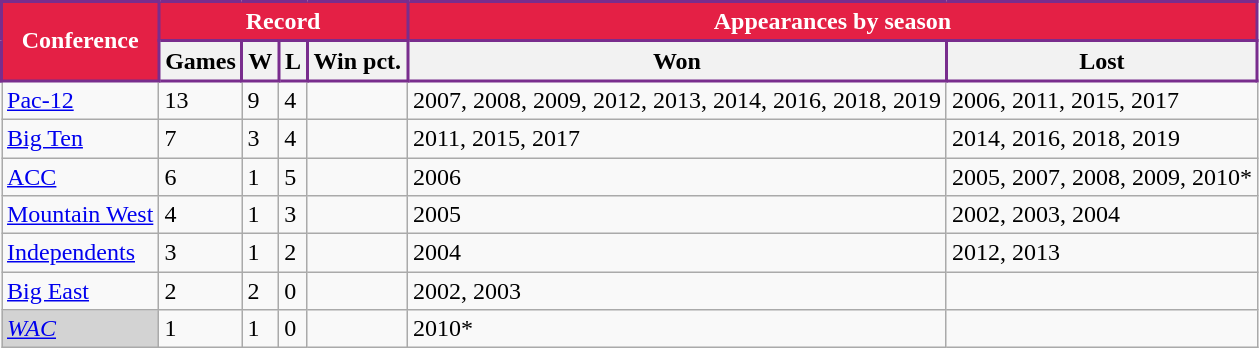<table class="wikitable sortable">
<tr>
<th style="background:#E42045; color:#FFFFFF; border: 2px solid #792D8D;" rowspan=2>Conference</th>
<th style="background:#E42045; color:#FFFFFF; border: 2px solid #792D8D;" colspan=4>Record</th>
<th style="background:#E42045; color:#FFFFFF; border: 2px solid #792D8D;" colspan=2>Appearances by season</th>
</tr>
<tr>
<th style="border: 2px solid #792D8D;">Games</th>
<th style="border: 2px solid #792D8D;">W</th>
<th style="border: 2px solid #792D8D;">L</th>
<th style="border: 2px solid #792D8D;">Win pct.</th>
<th style="border: 2px solid #792D8D;" class=unsortable>Won</th>
<th style="border: 2px solid #792D8D;" class=unsortable>Lost</th>
</tr>
<tr>
<td><a href='#'>Pac-12</a></td>
<td>13</td>
<td>9</td>
<td>4</td>
<td></td>
<td>2007, 2008, 2009, 2012, 2013, 2014, 2016, 2018, 2019</td>
<td>2006, 2011, 2015, 2017</td>
</tr>
<tr>
<td><a href='#'>Big Ten</a></td>
<td>7</td>
<td>3</td>
<td>4</td>
<td></td>
<td>2011, 2015, 2017</td>
<td>2014, 2016, 2018, 2019</td>
</tr>
<tr>
<td><a href='#'>ACC</a></td>
<td>6</td>
<td>1</td>
<td>5</td>
<td></td>
<td>2006</td>
<td>2005, 2007, 2008, 2009, 2010*</td>
</tr>
<tr>
<td><a href='#'>Mountain West</a></td>
<td>4</td>
<td>1</td>
<td>3</td>
<td></td>
<td>2005</td>
<td>2002, 2003, 2004</td>
</tr>
<tr>
<td><a href='#'>Independents</a></td>
<td>3</td>
<td>1</td>
<td>2</td>
<td></td>
<td>2004</td>
<td>2012, 2013</td>
</tr>
<tr>
<td><a href='#'>Big East</a></td>
<td>2</td>
<td>2</td>
<td>0</td>
<td></td>
<td>2002, 2003</td>
<td> </td>
</tr>
<tr>
<td bgcolor=lightgrey><em><a href='#'>WAC</a></em></td>
<td>1</td>
<td>1</td>
<td>0</td>
<td></td>
<td>2010*</td>
<td> </td>
</tr>
</table>
